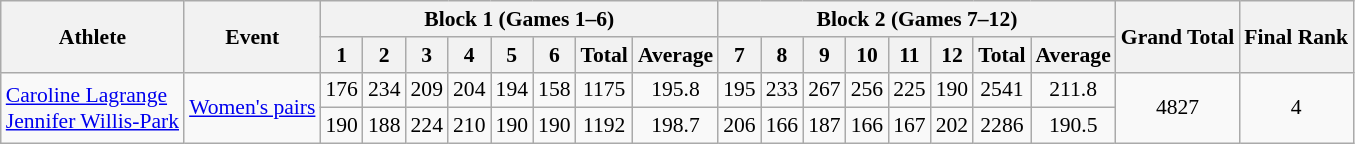<table class="wikitable" border="1" style="font-size:90%">
<tr>
<th rowspan=2>Athlete</th>
<th rowspan=2>Event</th>
<th colspan=8>Block 1 (Games 1–6)</th>
<th colspan=8>Block 2 (Games 7–12)</th>
<th rowspan=2>Grand Total</th>
<th rowspan=2>Final Rank</th>
</tr>
<tr>
<th>1</th>
<th>2</th>
<th>3</th>
<th>4</th>
<th>5</th>
<th>6</th>
<th>Total</th>
<th>Average</th>
<th>7</th>
<th>8</th>
<th>9</th>
<th>10</th>
<th>11</th>
<th>12</th>
<th>Total</th>
<th>Average</th>
</tr>
<tr>
<td rowspan=2><a href='#'>Caroline Lagrange</a> <br> <a href='#'>Jennifer Willis-Park</a></td>
<td rowspan=2><a href='#'>Women's pairs</a></td>
<td align=center>176</td>
<td align=center>234</td>
<td align=center>209</td>
<td align=center>204</td>
<td align=center>194</td>
<td align=center>158</td>
<td align=center>1175</td>
<td align=center>195.8</td>
<td align=center>195</td>
<td align=center>233</td>
<td align=center>267</td>
<td align=center>256</td>
<td align=center>225</td>
<td align=center>190</td>
<td align=center>2541</td>
<td align=center>211.8</td>
<td align=center rowspan=2>4827</td>
<td align=center rowspan=2>4</td>
</tr>
<tr>
<td align=center>190</td>
<td align=center>188</td>
<td align=center>224</td>
<td align=center>210</td>
<td align=center>190</td>
<td align=center>190</td>
<td align=center>1192</td>
<td align=center>198.7</td>
<td align=center>206</td>
<td align=center>166</td>
<td align=center>187</td>
<td align=center>166</td>
<td align=center>167</td>
<td align=center>202</td>
<td align=center>2286</td>
<td align=center>190.5</td>
</tr>
</table>
